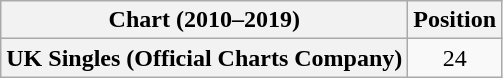<table class="wikitable plainrowheaders" style="text-align:center">
<tr>
<th scope="col">Chart (2010–2019)</th>
<th scope="col">Position</th>
</tr>
<tr>
<th scope="row">UK Singles (Official Charts Company)</th>
<td>24</td>
</tr>
</table>
